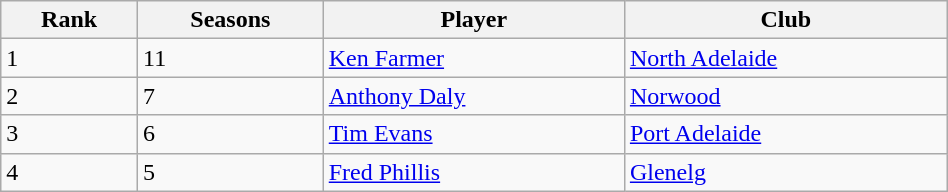<table class="wikitable" style="width:50%;">
<tr>
<th>Rank</th>
<th>Seasons</th>
<th>Player</th>
<th>Club</th>
</tr>
<tr>
<td>1</td>
<td>11</td>
<td><a href='#'>Ken Farmer</a></td>
<td><a href='#'>North Adelaide</a></td>
</tr>
<tr>
<td>2</td>
<td>7</td>
<td><a href='#'>Anthony Daly</a></td>
<td><a href='#'>Norwood</a></td>
</tr>
<tr>
<td>3</td>
<td>6</td>
<td><a href='#'>Tim Evans</a></td>
<td><a href='#'>Port Adelaide</a></td>
</tr>
<tr>
<td>4</td>
<td>5</td>
<td><a href='#'>Fred Phillis</a></td>
<td><a href='#'>Glenelg</a></td>
</tr>
</table>
